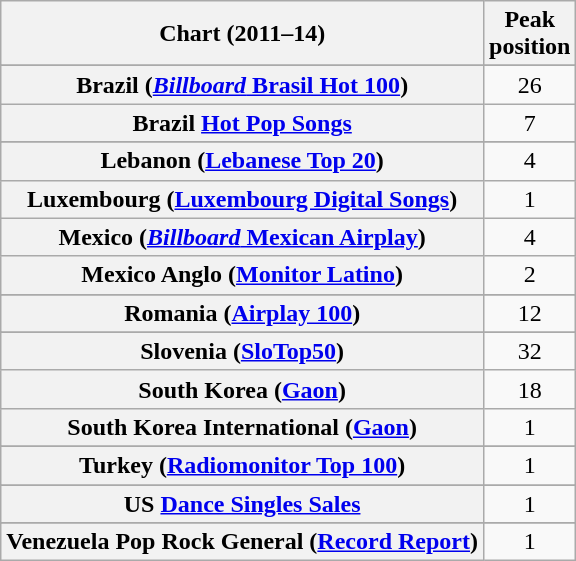<table class="wikitable sortable plainrowheaders" style="text-align:center">
<tr>
<th>Chart (2011–14)</th>
<th style="text-align:center;">Peak<br>position</th>
</tr>
<tr>
</tr>
<tr>
</tr>
<tr>
</tr>
<tr>
</tr>
<tr>
<th scope="row">Brazil (<a href='#'><em>Billboard</em> Brasil Hot 100</a>)</th>
<td style="text-align:center;">26</td>
</tr>
<tr>
<th scope="row">Brazil <a href='#'>Hot Pop Songs</a></th>
<td style="text-align:center;">7</td>
</tr>
<tr>
</tr>
<tr>
</tr>
<tr>
</tr>
<tr>
</tr>
<tr>
</tr>
<tr>
</tr>
<tr>
</tr>
<tr>
</tr>
<tr>
</tr>
<tr>
</tr>
<tr>
</tr>
<tr>
</tr>
<tr>
</tr>
<tr>
</tr>
<tr>
</tr>
<tr>
<th scope="row">Lebanon (<a href='#'>Lebanese Top 20</a>)</th>
<td style="text-align:center;">4</td>
</tr>
<tr>
<th scope="row">Luxembourg (<a href='#'>Luxembourg Digital Songs</a>)</th>
<td style="text-align:center;">1</td>
</tr>
<tr>
<th scope="row">Mexico (<a href='#'><em>Billboard</em> Mexican Airplay</a>)</th>
<td style="text-align:center;">4</td>
</tr>
<tr>
<th scope="row">Mexico Anglo (<a href='#'>Monitor Latino</a>)</th>
<td style="text-align:center;">2</td>
</tr>
<tr>
</tr>
<tr>
</tr>
<tr>
</tr>
<tr>
</tr>
<tr>
</tr>
<tr>
<th scope="row">Romania (<a href='#'>Airplay 100</a>)</th>
<td style="text-align:center;">12</td>
</tr>
<tr>
</tr>
<tr>
</tr>
<tr>
<th scope="row">Slovenia (<a href='#'>SloTop50</a>)</th>
<td align=center>32</td>
</tr>
<tr>
<th scope="row">South Korea (<a href='#'>Gaon</a>)</th>
<td>18</td>
</tr>
<tr>
<th scope="row">South Korea International (<a href='#'>Gaon</a>)</th>
<td>1</td>
</tr>
<tr>
</tr>
<tr>
</tr>
<tr>
</tr>
<tr>
<th scope="row">Turkey (<a href='#'>Radiomonitor Top 100</a>)</th>
<td>1</td>
</tr>
<tr>
</tr>
<tr>
</tr>
<tr>
</tr>
<tr>
</tr>
<tr>
</tr>
<tr>
<th scope="row">US <a href='#'>Dance Singles Sales</a></th>
<td style="text-align:center;">1</td>
</tr>
<tr>
</tr>
<tr>
</tr>
<tr>
</tr>
<tr>
<th scope="row">Venezuela Pop Rock General (<a href='#'>Record Report</a>)</th>
<td style="text-align:center;">1</td>
</tr>
</table>
